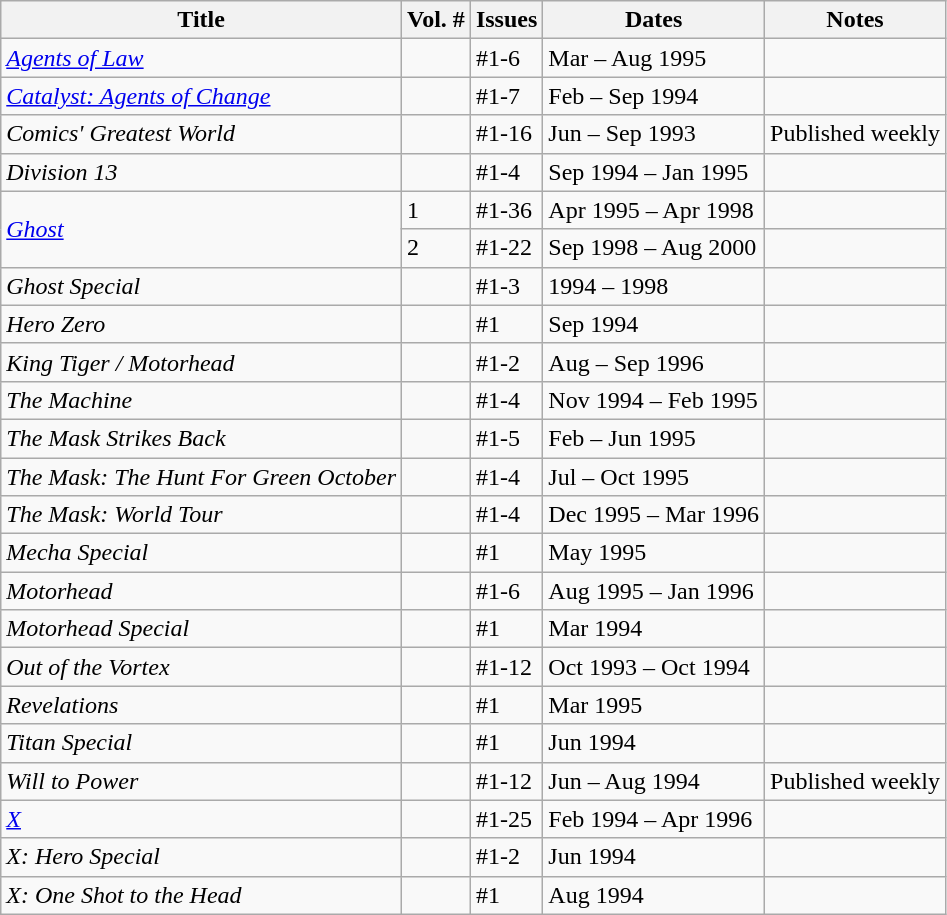<table class="wikitable">
<tr>
<th>Title</th>
<th>Vol. #</th>
<th>Issues</th>
<th>Dates</th>
<th>Notes</th>
</tr>
<tr>
<td><em><a href='#'>Agents of Law</a></em></td>
<td></td>
<td>#1-6</td>
<td>Mar – Aug 1995</td>
<td></td>
</tr>
<tr>
<td><em><a href='#'>Catalyst: Agents of Change</a></em></td>
<td></td>
<td>#1-7</td>
<td>Feb – Sep 1994</td>
<td></td>
</tr>
<tr>
<td><em>Comics' Greatest World</em></td>
<td></td>
<td>#1-16</td>
<td>Jun – Sep 1993</td>
<td>Published weekly</td>
</tr>
<tr>
<td><em>Division 13</em></td>
<td></td>
<td>#1-4</td>
<td>Sep 1994 – Jan 1995</td>
<td></td>
</tr>
<tr>
<td rowspan="2"><em><a href='#'>Ghost</a></em></td>
<td>1</td>
<td>#1-36</td>
<td>Apr 1995 – Apr 1998</td>
<td></td>
</tr>
<tr>
<td>2</td>
<td>#1-22</td>
<td>Sep 1998 – Aug 2000</td>
<td></td>
</tr>
<tr>
<td><em>Ghost Special</em></td>
<td></td>
<td>#1-3</td>
<td>1994 – 1998</td>
<td></td>
</tr>
<tr>
<td><em>Hero Zero</em></td>
<td></td>
<td>#1</td>
<td>Sep 1994</td>
<td></td>
</tr>
<tr>
<td><em>King Tiger / Motorhead</em></td>
<td></td>
<td>#1-2</td>
<td>Aug – Sep 1996</td>
<td></td>
</tr>
<tr>
<td><em>The Machine</em></td>
<td></td>
<td>#1-4</td>
<td>Nov 1994 – Feb 1995</td>
<td></td>
</tr>
<tr>
<td><em>The Mask Strikes Back</em></td>
<td></td>
<td>#1-5</td>
<td>Feb – Jun 1995</td>
<td></td>
</tr>
<tr>
<td><em>The Mask: The Hunt For Green October</em></td>
<td></td>
<td>#1-4</td>
<td>Jul – Oct 1995</td>
<td></td>
</tr>
<tr>
<td><em>The Mask: World Tour</em></td>
<td></td>
<td>#1-4</td>
<td>Dec 1995 – Mar 1996</td>
<td></td>
</tr>
<tr>
<td><em>Mecha Special</em></td>
<td></td>
<td>#1</td>
<td>May 1995</td>
<td></td>
</tr>
<tr>
<td><em>Motorhead</em></td>
<td></td>
<td>#1-6</td>
<td>Aug 1995 – Jan 1996</td>
<td></td>
</tr>
<tr>
<td><em>Motorhead Special</em></td>
<td></td>
<td>#1</td>
<td>Mar 1994</td>
<td></td>
</tr>
<tr>
<td><em>Out of the Vortex</em></td>
<td></td>
<td>#1-12</td>
<td>Oct 1993 – Oct 1994</td>
<td></td>
</tr>
<tr>
<td><em>Revelations</em></td>
<td></td>
<td>#1</td>
<td>Mar 1995</td>
<td></td>
</tr>
<tr>
<td><em>Titan Special</em></td>
<td></td>
<td>#1</td>
<td>Jun 1994</td>
<td></td>
</tr>
<tr>
<td><em>Will to Power</em></td>
<td></td>
<td>#1-12</td>
<td>Jun – Aug 1994</td>
<td>Published weekly</td>
</tr>
<tr>
<td><em><a href='#'>X</a></em></td>
<td></td>
<td>#1-25</td>
<td>Feb 1994 – Apr 1996</td>
<td></td>
</tr>
<tr>
<td><em>X: Hero Special</em></td>
<td></td>
<td>#1-2</td>
<td>Jun 1994</td>
<td></td>
</tr>
<tr>
<td><em>X: One Shot to the Head</em></td>
<td></td>
<td>#1</td>
<td>Aug 1994</td>
<td></td>
</tr>
</table>
